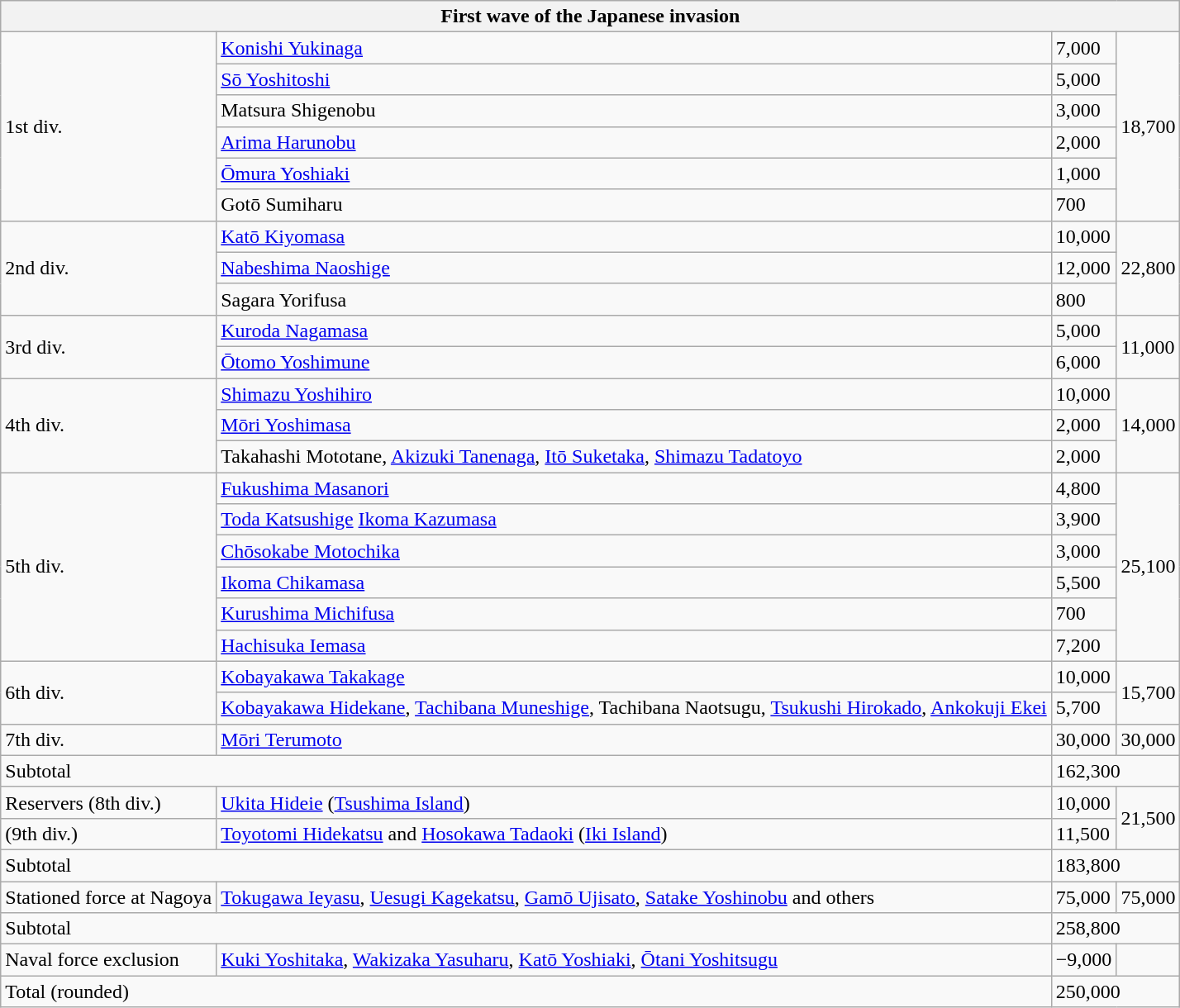<table class="wikitable">
<tr>
<th colspan=4>First wave of the Japanese invasion</th>
</tr>
<tr>
<td rowspan=6>1st div.</td>
<td><a href='#'>Konishi Yukinaga</a></td>
<td>7,000</td>
<td rowspan=6>18,700</td>
</tr>
<tr>
<td><a href='#'>Sō Yoshitoshi</a></td>
<td>5,000</td>
</tr>
<tr>
<td>Matsura Shigenobu</td>
<td>3,000</td>
</tr>
<tr>
<td><a href='#'>Arima Harunobu</a></td>
<td>2,000</td>
</tr>
<tr>
<td><a href='#'>Ōmura Yoshiaki</a></td>
<td>1,000</td>
</tr>
<tr>
<td>Gotō Sumiharu</td>
<td>700</td>
</tr>
<tr>
<td rowspan=3>2nd div.</td>
<td><a href='#'>Katō Kiyomasa</a></td>
<td>10,000</td>
<td rowspan=3>22,800</td>
</tr>
<tr>
<td><a href='#'>Nabeshima Naoshige</a></td>
<td>12,000</td>
</tr>
<tr>
<td>Sagara Yorifusa</td>
<td>800</td>
</tr>
<tr>
<td rowspan=2>3rd div.</td>
<td><a href='#'>Kuroda Nagamasa</a></td>
<td>5,000</td>
<td rowspan=2>11,000</td>
</tr>
<tr>
<td><a href='#'>Ōtomo Yoshimune</a></td>
<td>6,000</td>
</tr>
<tr>
<td rowspan=3>4th div.</td>
<td><a href='#'>Shimazu Yoshihiro</a></td>
<td>10,000</td>
<td rowspan=3>14,000</td>
</tr>
<tr>
<td><a href='#'>Mōri Yoshimasa</a></td>
<td>2,000</td>
</tr>
<tr>
<td>Takahashi Mototane, <a href='#'>Akizuki Tanenaga</a>, <a href='#'>Itō Suketaka</a>, <a href='#'>Shimazu Tadatoyo</a></td>
<td>2,000</td>
</tr>
<tr>
<td rowspan=6>5th div.</td>
<td><a href='#'>Fukushima Masanori</a></td>
<td>4,800</td>
<td rowspan=6>25,100</td>
</tr>
<tr>
<td><a href='#'>Toda Katsushige</a> <a href='#'>Ikoma Kazumasa</a></td>
<td>3,900</td>
</tr>
<tr>
<td><a href='#'>Chōsokabe Motochika</a></td>
<td>3,000</td>
</tr>
<tr>
<td><a href='#'>Ikoma Chikamasa</a></td>
<td>5,500</td>
</tr>
<tr>
<td><a href='#'>Kurushima Michifusa</a></td>
<td>700</td>
</tr>
<tr>
<td><a href='#'>Hachisuka Iemasa</a></td>
<td>7,200</td>
</tr>
<tr>
<td rowspan=2>6th div.</td>
<td><a href='#'>Kobayakawa Takakage</a></td>
<td>10,000</td>
<td rowspan=2>15,700</td>
</tr>
<tr>
<td><a href='#'>Kobayakawa Hidekane</a>, <a href='#'>Tachibana Muneshige</a>, Tachibana Naotsugu, <a href='#'>Tsukushi Hirokado</a>, <a href='#'>Ankokuji Ekei</a></td>
<td>5,700</td>
</tr>
<tr>
<td>7th div.</td>
<td><a href='#'>Mōri Terumoto</a></td>
<td>30,000</td>
<td>30,000</td>
</tr>
<tr>
<td colspan=2>Subtotal</td>
<td colspan=2>162,300</td>
</tr>
<tr>
<td>Reservers (8th div.)</td>
<td><a href='#'>Ukita Hideie</a> (<a href='#'>Tsushima Island</a>)</td>
<td>10,000</td>
<td rowspan=2>21,500</td>
</tr>
<tr>
<td>(9th div.)</td>
<td><a href='#'>Toyotomi Hidekatsu</a> and <a href='#'>Hosokawa Tadaoki</a> (<a href='#'>Iki Island</a>)</td>
<td>11,500</td>
</tr>
<tr>
<td colspan=2>Subtotal</td>
<td colspan=2>183,800</td>
</tr>
<tr>
<td>Stationed force at Nagoya</td>
<td><a href='#'>Tokugawa Ieyasu</a>, <a href='#'>Uesugi Kagekatsu</a>, <a href='#'>Gamō Ujisato</a>, <a href='#'>Satake Yoshinobu</a> and others</td>
<td>75,000</td>
<td>75,000</td>
</tr>
<tr>
<td colspan=2>Subtotal</td>
<td colspan=2>258,800</td>
</tr>
<tr>
<td>Naval force exclusion</td>
<td><a href='#'>Kuki Yoshitaka</a>, <a href='#'>Wakizaka Yasuharu</a>, <a href='#'>Katō Yoshiaki</a>, <a href='#'>Ōtani Yoshitsugu</a></td>
<td>−9,000</td>
<td></td>
</tr>
<tr>
<td colspan=2>Total (rounded)</td>
<td colspan=2>250,000</td>
</tr>
</table>
